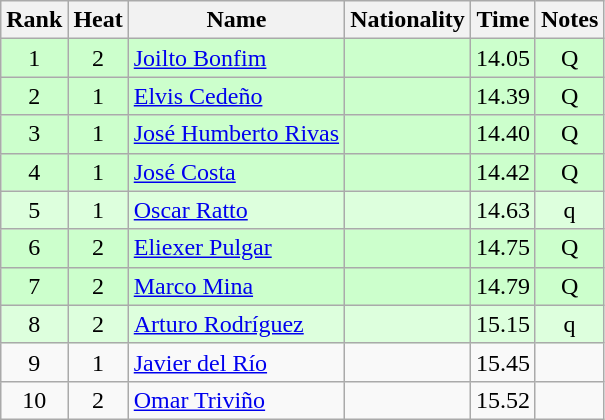<table class="wikitable sortable" style="text-align:center">
<tr>
<th>Rank</th>
<th>Heat</th>
<th>Name</th>
<th>Nationality</th>
<th>Time</th>
<th>Notes</th>
</tr>
<tr bgcolor=ccffcc>
<td>1</td>
<td>2</td>
<td align=left><a href='#'>Joilto Bonfim</a></td>
<td align=left></td>
<td>14.05</td>
<td>Q</td>
</tr>
<tr bgcolor=ccffcc>
<td>2</td>
<td>1</td>
<td align=left><a href='#'>Elvis Cedeño</a></td>
<td align=left></td>
<td>14.39</td>
<td>Q</td>
</tr>
<tr bgcolor=ccffcc>
<td>3</td>
<td>1</td>
<td align=left><a href='#'>José Humberto Rivas</a></td>
<td align=left></td>
<td>14.40</td>
<td>Q</td>
</tr>
<tr bgcolor=ccffcc>
<td>4</td>
<td>1</td>
<td align=left><a href='#'>José Costa</a></td>
<td align=left></td>
<td>14.42</td>
<td>Q</td>
</tr>
<tr bgcolor=ddffdd>
<td>5</td>
<td>1</td>
<td align=left><a href='#'>Oscar Ratto</a></td>
<td align=left></td>
<td>14.63</td>
<td>q</td>
</tr>
<tr bgcolor=ccffcc>
<td>6</td>
<td>2</td>
<td align=left><a href='#'>Eliexer Pulgar</a></td>
<td align=left></td>
<td>14.75</td>
<td>Q</td>
</tr>
<tr bgcolor=ccffcc>
<td>7</td>
<td>2</td>
<td align=left><a href='#'>Marco Mina</a></td>
<td align=left></td>
<td>14.79</td>
<td>Q</td>
</tr>
<tr bgcolor=ddffdd>
<td>8</td>
<td>2</td>
<td align=left><a href='#'>Arturo Rodríguez</a></td>
<td align=left></td>
<td>15.15</td>
<td>q</td>
</tr>
<tr>
<td>9</td>
<td>1</td>
<td align=left><a href='#'>Javier del Río</a></td>
<td align=left></td>
<td>15.45</td>
<td></td>
</tr>
<tr>
<td>10</td>
<td>2</td>
<td align=left><a href='#'>Omar Triviño</a></td>
<td align=left></td>
<td>15.52</td>
<td></td>
</tr>
</table>
